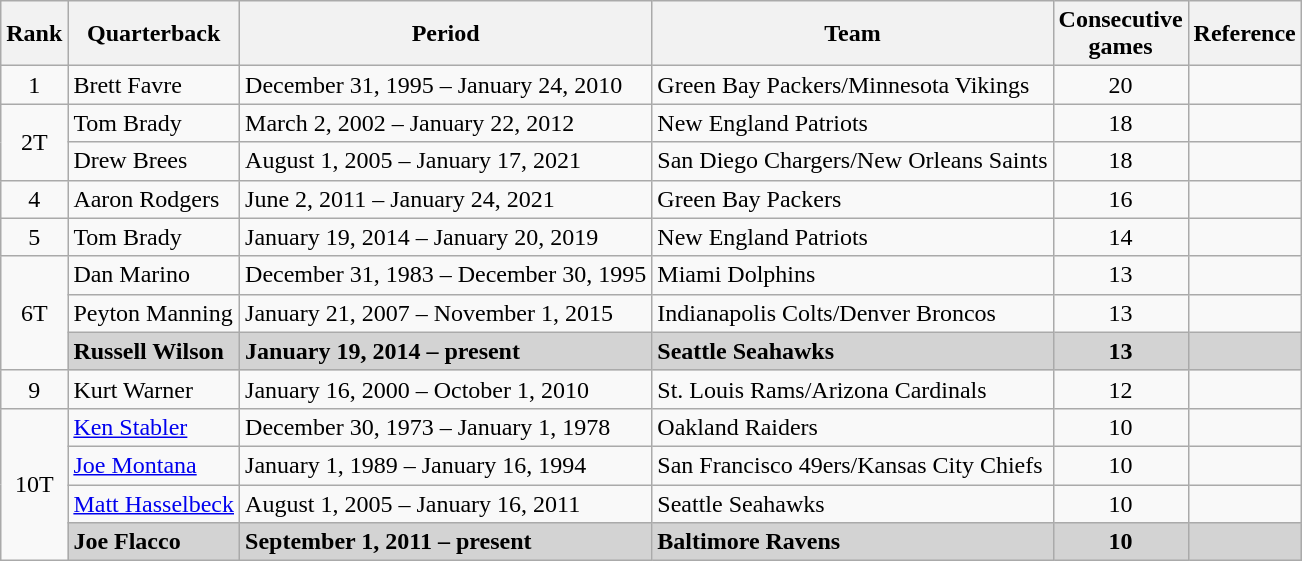<table class="wikitable">
<tr>
<th>Rank</th>
<th>Quarterback</th>
<th>Period</th>
<th>Team</th>
<th>Consecutive<br>games</th>
<th>Reference</th>
</tr>
<tr>
<td style="text-align:center;">1</td>
<td>Brett Favre</td>
<td>December 31, 1995 – January 24, 2010</td>
<td>Green Bay Packers/Minnesota Vikings</td>
<td style="text-align:center;">20</td>
<td style="text-align:center;"></td>
</tr>
<tr>
<td style="text-align:center;" rowspan="2">2T</td>
<td>Tom Brady</td>
<td>March 2, 2002 – January 22, 2012</td>
<td>New England Patriots</td>
<td style="text-align:center;">18</td>
<td style="text-align:center;"></td>
</tr>
<tr>
<td>Drew Brees</td>
<td>August 1, 2005 – January 17, 2021</td>
<td>San Diego Chargers/New Orleans Saints</td>
<td style="text-align:center;">18</td>
<td style="text-align:center;"></td>
</tr>
<tr>
<td style="text-align:center;" rowspan="1">4</td>
<td>Aaron Rodgers</td>
<td>June 2, 2011 – January 24, 2021</td>
<td>Green Bay Packers</td>
<td style="text-align:center;">16</td>
<td style="text-align:center;"></td>
</tr>
<tr>
<td style="text-align:center;" rowspan="1">5</td>
<td>Tom Brady</td>
<td>January 19, 2014 – January 20, 2019</td>
<td>New England Patriots</td>
<td style="text-align:center;">14</td>
<td style="text-align:center;"></td>
</tr>
<tr>
<td style="text-align:center;" rowspan="3">6T</td>
<td>Dan Marino</td>
<td>December 31, 1983 – December 30, 1995</td>
<td>Miami Dolphins</td>
<td style="text-align:center;">13</td>
<td style="text-align:center;"></td>
</tr>
<tr>
<td>Peyton Manning</td>
<td>January 21, 2007 – November 1, 2015</td>
<td>Indianapolis Colts/Denver Broncos</td>
<td style="text-align:center;">13</td>
<td style="text-align:center;"></td>
</tr>
<tr bgcolor="lightgray" style="font-weight:bold">
<td>Russell Wilson</td>
<td>January 19, 2014 – present</td>
<td>Seattle Seahawks</td>
<td style="text-align:center;">13</td>
<td style="text-align:center;"></td>
</tr>
<tr>
<td style="text-align:center;" rowspan="1">9</td>
<td>Kurt Warner</td>
<td>January 16, 2000 – October 1, 2010</td>
<td>St. Louis Rams/Arizona Cardinals</td>
<td style="text-align:center;">12</td>
<td style="text-align:center;"></td>
</tr>
<tr>
<td style="text-align:center;" rowspan="4">10T</td>
<td><a href='#'>Ken Stabler</a></td>
<td>December 30, 1973 – January 1, 1978</td>
<td>Oakland Raiders</td>
<td style="text-align:center;">10</td>
<td style="text-align:center;"></td>
</tr>
<tr>
<td><a href='#'>Joe Montana</a></td>
<td>January 1, 1989 – January 16, 1994</td>
<td>San Francisco 49ers/Kansas City Chiefs</td>
<td style="text-align:center;">10</td>
<td style="text-align:center;"></td>
</tr>
<tr>
<td><a href='#'>Matt Hasselbeck</a></td>
<td>August 1, 2005 – January 16, 2011</td>
<td>Seattle Seahawks</td>
<td style="text-align:center;">10</td>
<td style="text-align:center;"></td>
</tr>
<tr bgcolor="lightgray" style="font-weight:bold">
<td>Joe Flacco</td>
<td>September 1, 2011 – present</td>
<td>Baltimore Ravens</td>
<td style="text-align:center;">10</td>
<td style="text-align:center;"></td>
</tr>
</table>
